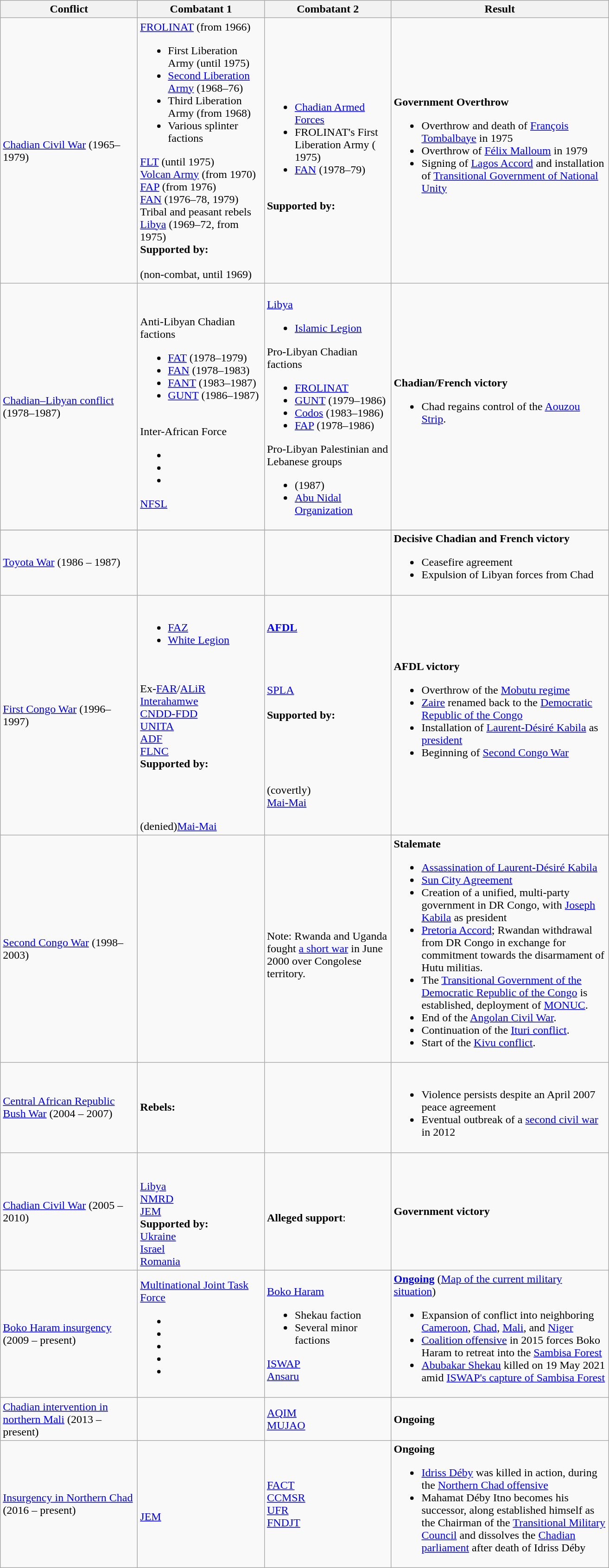<table class="wikitable">
<tr>
<th width="190">Conflict</th>
<th width="175">Combatant 1</th>
<th width="175">Combatant 2</th>
<th width="305">Result</th>
</tr>
<tr>
<td><a href='#'>Chadian Civil War</a> (1965–1979)</td>
<td> <a href='#'>FROLINAT</a> (from 1966)<br><ul><li>First Liberation Army (until 1975)</li><li><a href='#'>Second Liberation Army</a> (1968–76)</li><li>Third Liberation Army (from 1968)</li><li>Various splinter factions</li></ul> <a href='#'>FLT</a> (until 1975)<br> <a href='#'>Volcan Army</a> (from 1970)<br> <a href='#'>FAP</a> (from 1976)<br> <a href='#'>FAN</a> (1976–78, 1979)<br>Tribal and peasant rebels<br> <a href='#'>Libya</a> (1969–72, from 1975)<br><strong>Supported by:</strong><br><br> (non-combat, until 1969)</td>
<td><br><ul><li><a href='#'>Chadian Armed Forces</a></li><li>FROLINAT's First Liberation Army ( 1975)</li><li><a href='#'>FAN</a> (1978–79)</li></ul><br><strong>Supported by:</strong><br><br></td>
<td><strong>Government Overthrow</strong><br><ul><li>Overthrow and death of <a href='#'>François Tombalbaye</a> in 1975</li><li>Overthrow of <a href='#'>Félix Malloum</a> in 1979</li><li>Signing of <a href='#'>Lagos Accord</a> and installation of <a href='#'>Transitional Government of National Unity</a></li></ul></td>
</tr>
<tr>
<td><a href='#'>Chadian–Libyan conflict</a> (1978–1987)</td>
<td><br> Anti-Libyan Chadian factions<ul><li><a href='#'>FAT</a> (1978–1979)</li><li><a href='#'>FAN</a> (1978–1983)</li><li><a href='#'>FANT</a> (1983–1987)</li><li><a href='#'>GUNT</a> (1986–1987)</li></ul><br>Inter-African Force<ul><li></li><li></li><li></li></ul> <a href='#'>NFSL</a>
</td>
<td><br> <a href='#'>Libya</a><ul><li><a href='#'>Islamic Legion</a></li></ul> Pro-Libyan Chadian factions<ul><li> <a href='#'>FROLINAT</a></li><li><a href='#'>GUNT</a> (1979–1986)</li><li><a href='#'>Codos</a> (1983–1986)</li><li><a href='#'>FAP</a> (1978–1986)</li></ul>Pro-Libyan Palestinian and Lebanese groups<ul><li> (1987)</li><li><a href='#'>Abu Nidal Organization</a></li></ul></td>
<td><strong>Chadian/French victory</strong><br><ul><li>Chad regains control of the <a href='#'>Aouzou Strip</a>.</li></ul></td>
</tr>
<tr>
</tr>
<tr>
<td><a href='#'>Toyota War</a> (1986 – 1987)</td>
<td></td>
<td></td>
<td><strong>Decisive Chadian and French victory</strong><br><ul><li>Ceasefire agreement</li><li>Expulsion of Libyan forces from Chad</li></ul></td>
</tr>
<tr>
<td><a href='#'>First Congo War</a> (1996–1997)</td>
<td><strong></strong><br><ul><li><a href='#'>FAZ</a></li><li><a href='#'>White Legion</a></li></ul><br><br> Ex-<a href='#'>FAR</a>/<a href='#'>ALiR</a><br> <a href='#'>Interahamwe</a><br> <a href='#'>CNDD-FDD</a><br> <a href='#'>UNITA</a><br> <a href='#'>ADF</a><br> <a href='#'>FLNC</a><br><strong>Supported by:</strong><br><br><br><br><br> (denied)<a href='#'>Mai-Mai</a></td>
<td> <strong><a href='#'>AFDL</a></strong><br><br><br><br><br> <a href='#'>SPLA</a><br><br><strong>Supported by:</strong><br><br><br><br><br><br> (covertly)<br><a href='#'>Mai-Mai</a></td>
<td><strong>AFDL victory</strong><br><ul><li>Overthrow of the <a href='#'>Mobutu regime</a></li><li><a href='#'>Zaire</a> renamed back to the <a href='#'>Democratic Republic of the Congo</a></li><li>Installation of <a href='#'>Laurent-Désiré Kabila</a> as <a href='#'>president</a></li><li>Beginning of <a href='#'>Second Congo War</a></li></ul></td>
</tr>
<tr>
<td><a href='#'>Second Congo War</a> (1998–2003)</td>
<td></td>
<td><br>Note: Rwanda and Uganda fought <a href='#'>a short war</a> in June 2000 over Congolese territory.</td>
<td><strong>Stalemate</strong><br><ul><li><a href='#'>Assassination of Laurent-Désiré Kabila</a></li><li><a href='#'>Sun City Agreement</a></li><li>Creation of a unified, multi-party government in DR Congo, with <a href='#'>Joseph Kabila</a> as president</li><li><a href='#'>Pretoria Accord</a>; Rwandan withdrawal from DR Congo in exchange for commitment towards the disarmament of Hutu militias.</li><li>The <a href='#'>Transitional Government of the Democratic Republic of the Congo</a> is established, deployment of <a href='#'>MONUC</a>.</li><li>End of the <a href='#'>Angolan Civil War</a>.</li><li>Continuation of the <a href='#'>Ituri conflict</a>.</li><li>Start of the <a href='#'>Kivu conflict</a>.</li></ul></td>
</tr>
<tr>
<td><a href='#'>Central African Republic Bush War</a> (2004 – 2007)</td>
<td><strong>Rebels:</strong><br>
</td>
<td><br></td>
<td><br><ul><li>Violence persists despite an April 2007 peace agreement</li><li>Eventual outbreak of a <a href='#'>second civil war</a> in 2012</li></ul></td>
</tr>
<tr>
<td><a href='#'>Chadian Civil War</a> (2005 – 2010)</td>
<td><br><br> <a href='#'>Libya</a><br> <a href='#'>NMRD</a><br> <a href='#'>JEM</a><br><strong>Supported by:</strong><br> <a href='#'>Ukraine</a><br> <a href='#'>Israel</a><br> <a href='#'>Romania</a></td>
<td><br><strong>Alleged support</strong>:<br> </td>
<td><strong>Government victory</strong></td>
</tr>
<tr>
<td><a href='#'>Boko Haram insurgency</a> (2009 – present)</td>
<td><a href='#'>Multinational Joint Task Force</a><br><ul><li></li><li></li><li></li><li></li><li></li></ul></td>
<td> <a href='#'>Boko Haram</a> <br><ul><li>Shekau faction</li><li>Several minor factions</li></ul> <a href='#'>ISWAP</a> <br> <a href='#'>Ansaru</a></td>
<td><strong><a href='#'>Ongoing</a></strong> (<a href='#'>Map of the current military situation</a>)<br><ul><li>Expansion of conflict into neighboring <a href='#'>Cameroon</a>, <a href='#'>Chad</a>, <a href='#'>Mali</a>, and <a href='#'>Niger</a></li><li><a href='#'>Coalition offensive</a> in 2015 forces Boko Haram to retreat into the <a href='#'>Sambisa Forest</a></li><li><a href='#'>Abubakar Shekau</a> killed on 19 May 2021 amid <a href='#'>ISWAP's capture of Sambisa Forest</a></li></ul></td>
</tr>
<tr>
<td><a href='#'>Chadian intervention in northern Mali</a> (2013 – present)</td>
<td><br><br></td>
<td> <a href='#'>AQIM</a><br> <a href='#'>MUJAO</a></td>
<td><strong>Ongoing</strong></td>
</tr>
<tr>
<td><a href='#'>Insurgency in Northern Chad</a> (2016 – present)</td>
<td><br><br> <a href='#'>JEM</a></td>
<td><a href='#'>FACT</a><br><a href='#'>CCMSR</a><br><a href='#'>UFR</a><br><a href='#'>FNDJT</a></td>
<td><strong>Ongoing</strong><br><ul><li><a href='#'>Idriss Déby</a> was killed in action, during the <a href='#'>Northern Chad offensive</a></li><li>Mahamat Déby Itno becomes his successor, along established himself as the Chairman of the <a href='#'>Transitional Military Council</a> and dissolves the <a href='#'>Chadian parliament</a> after death of Idriss Déby</li></ul></td>
</tr>
</table>
